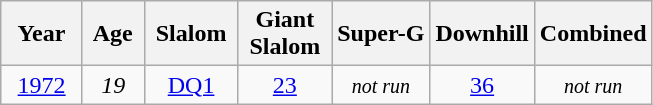<table class=wikitable style="text-align:center">
<tr>
<th>  Year  </th>
<th> Age </th>
<th> Slalom </th>
<th>Giant<br> Slalom </th>
<th>Super-G</th>
<th>Downhill</th>
<th>Combined</th>
</tr>
<tr>
<td><a href='#'>1972</a></td>
<td><em>19</em></td>
<td><a href='#'>DQ1</a></td>
<td><a href='#'>23</a></td>
<td rowspan=2><small><em>not run</em></small></td>
<td><a href='#'>36</a></td>
<td rowspan=2><small><em>not run</em></small></td>
</tr>
</table>
